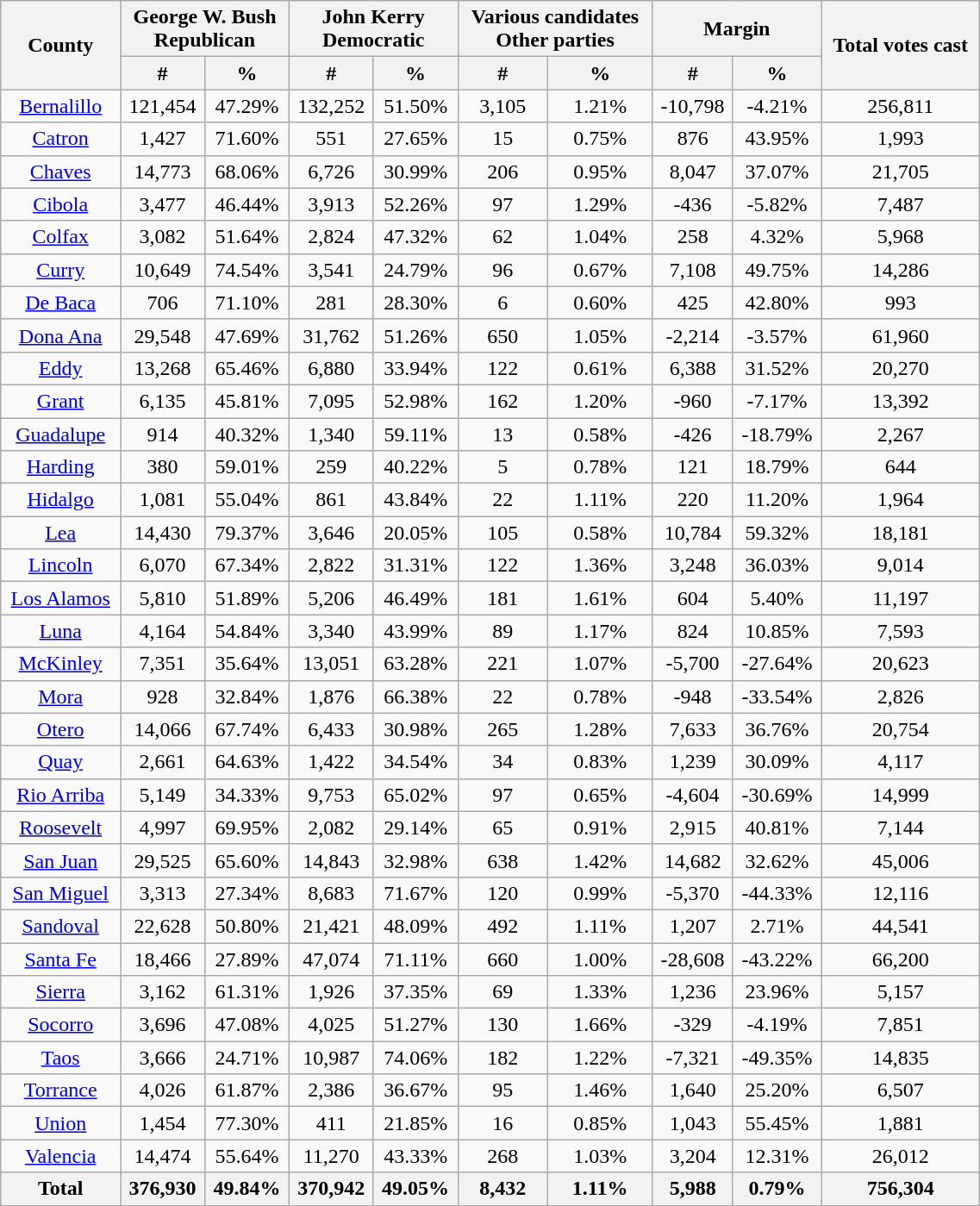<table width="60%"  class="wikitable sortable" style="text-align:center">
<tr>
<th style="text-align:center;" rowspan="2">County</th>
<th style="text-align:center;" colspan="2">George W. Bush<br>Republican</th>
<th style="text-align:center;" colspan="2">John Kerry<br>Democratic</th>
<th style="text-align:center;" colspan="2">Various candidates<br>Other parties</th>
<th style="text-align:center;" colspan="2">Margin</th>
<th style="text-align:center;" rowspan="2">Total votes cast</th>
</tr>
<tr>
<th style="text-align:center;" data-sort-type="number">#</th>
<th style="text-align:center;" data-sort-type="number">%</th>
<th style="text-align:center;" data-sort-type="number">#</th>
<th style="text-align:center;" data-sort-type="number">%</th>
<th style="text-align:center;" data-sort-type="number">#</th>
<th style="text-align:center;" data-sort-type="number">%</th>
<th style="text-align:center;" data-sort-type="number">#</th>
<th style="text-align:center;" data-sort-type="number">%</th>
</tr>
<tr style="text-align:center;">
<td><a href='#'>Bernalillo</a></td>
<td>121,454</td>
<td>47.29%</td>
<td>132,252</td>
<td>51.50%</td>
<td>3,105</td>
<td>1.21%</td>
<td>-10,798</td>
<td>-4.21%</td>
<td>256,811</td>
</tr>
<tr style="text-align:center;">
<td><a href='#'>Catron</a></td>
<td>1,427</td>
<td>71.60%</td>
<td>551</td>
<td>27.65%</td>
<td>15</td>
<td>0.75%</td>
<td>876</td>
<td>43.95%</td>
<td>1,993</td>
</tr>
<tr style="text-align:center;">
<td><a href='#'>Chaves</a></td>
<td>14,773</td>
<td>68.06%</td>
<td>6,726</td>
<td>30.99%</td>
<td>206</td>
<td>0.95%</td>
<td>8,047</td>
<td>37.07%</td>
<td>21,705</td>
</tr>
<tr style="text-align:center;">
<td><a href='#'>Cibola</a></td>
<td>3,477</td>
<td>46.44%</td>
<td>3,913</td>
<td>52.26%</td>
<td>97</td>
<td>1.29%</td>
<td>-436</td>
<td>-5.82%</td>
<td>7,487</td>
</tr>
<tr style="text-align:center;">
<td><a href='#'>Colfax</a></td>
<td>3,082</td>
<td>51.64%</td>
<td>2,824</td>
<td>47.32%</td>
<td>62</td>
<td>1.04%</td>
<td>258</td>
<td>4.32%</td>
<td>5,968</td>
</tr>
<tr style="text-align:center;">
<td><a href='#'>Curry</a></td>
<td>10,649</td>
<td>74.54%</td>
<td>3,541</td>
<td>24.79%</td>
<td>96</td>
<td>0.67%</td>
<td>7,108</td>
<td>49.75%</td>
<td>14,286</td>
</tr>
<tr style="text-align:center;">
<td><a href='#'>De Baca</a></td>
<td>706</td>
<td>71.10%</td>
<td>281</td>
<td>28.30%</td>
<td>6</td>
<td>0.60%</td>
<td>425</td>
<td>42.80%</td>
<td>993</td>
</tr>
<tr style="text-align:center;">
<td><a href='#'>Dona Ana</a></td>
<td>29,548</td>
<td>47.69%</td>
<td>31,762</td>
<td>51.26%</td>
<td>650</td>
<td>1.05%</td>
<td>-2,214</td>
<td>-3.57%</td>
<td>61,960</td>
</tr>
<tr style="text-align:center;">
<td><a href='#'>Eddy</a></td>
<td>13,268</td>
<td>65.46%</td>
<td>6,880</td>
<td>33.94%</td>
<td>122</td>
<td>0.61%</td>
<td>6,388</td>
<td>31.52%</td>
<td>20,270</td>
</tr>
<tr style="text-align:center;">
<td><a href='#'>Grant</a></td>
<td>6,135</td>
<td>45.81%</td>
<td>7,095</td>
<td>52.98%</td>
<td>162</td>
<td>1.20%</td>
<td>-960</td>
<td>-7.17%</td>
<td>13,392</td>
</tr>
<tr style="text-align:center;">
<td><a href='#'>Guadalupe</a></td>
<td>914</td>
<td>40.32%</td>
<td>1,340</td>
<td>59.11%</td>
<td>13</td>
<td>0.58%</td>
<td>-426</td>
<td>-18.79%</td>
<td>2,267</td>
</tr>
<tr style="text-align:center;">
<td><a href='#'>Harding</a></td>
<td>380</td>
<td>59.01%</td>
<td>259</td>
<td>40.22%</td>
<td>5</td>
<td>0.78%</td>
<td>121</td>
<td>18.79%</td>
<td>644</td>
</tr>
<tr style="text-align:center;">
<td><a href='#'>Hidalgo</a></td>
<td>1,081</td>
<td>55.04%</td>
<td>861</td>
<td>43.84%</td>
<td>22</td>
<td>1.11%</td>
<td>220</td>
<td>11.20%</td>
<td>1,964</td>
</tr>
<tr style="text-align:center;">
<td><a href='#'>Lea</a></td>
<td>14,430</td>
<td>79.37%</td>
<td>3,646</td>
<td>20.05%</td>
<td>105</td>
<td>0.58%</td>
<td>10,784</td>
<td>59.32%</td>
<td>18,181</td>
</tr>
<tr style="text-align:center;">
<td><a href='#'>Lincoln</a></td>
<td>6,070</td>
<td>67.34%</td>
<td>2,822</td>
<td>31.31%</td>
<td>122</td>
<td>1.36%</td>
<td>3,248</td>
<td>36.03%</td>
<td>9,014</td>
</tr>
<tr style="text-align:center;">
<td><a href='#'>Los Alamos</a></td>
<td>5,810</td>
<td>51.89%</td>
<td>5,206</td>
<td>46.49%</td>
<td>181</td>
<td>1.61%</td>
<td>604</td>
<td>5.40%</td>
<td>11,197</td>
</tr>
<tr style="text-align:center;">
<td><a href='#'>Luna</a></td>
<td>4,164</td>
<td>54.84%</td>
<td>3,340</td>
<td>43.99%</td>
<td>89</td>
<td>1.17%</td>
<td>824</td>
<td>10.85%</td>
<td>7,593</td>
</tr>
<tr style="text-align:center;">
<td><a href='#'>McKinley</a></td>
<td>7,351</td>
<td>35.64%</td>
<td>13,051</td>
<td>63.28%</td>
<td>221</td>
<td>1.07%</td>
<td>-5,700</td>
<td>-27.64%</td>
<td>20,623</td>
</tr>
<tr style="text-align:center;">
<td><a href='#'>Mora</a></td>
<td>928</td>
<td>32.84%</td>
<td>1,876</td>
<td>66.38%</td>
<td>22</td>
<td>0.78%</td>
<td>-948</td>
<td>-33.54%</td>
<td>2,826</td>
</tr>
<tr style="text-align:center;">
<td><a href='#'>Otero</a></td>
<td>14,066</td>
<td>67.74%</td>
<td>6,433</td>
<td>30.98%</td>
<td>265</td>
<td>1.28%</td>
<td>7,633</td>
<td>36.76%</td>
<td>20,754</td>
</tr>
<tr style="text-align:center;">
<td><a href='#'>Quay</a></td>
<td>2,661</td>
<td>64.63%</td>
<td>1,422</td>
<td>34.54%</td>
<td>34</td>
<td>0.83%</td>
<td>1,239</td>
<td>30.09%</td>
<td>4,117</td>
</tr>
<tr style="text-align:center;">
<td><a href='#'>Rio Arriba</a></td>
<td>5,149</td>
<td>34.33%</td>
<td>9,753</td>
<td>65.02%</td>
<td>97</td>
<td>0.65%</td>
<td>-4,604</td>
<td>-30.69%</td>
<td>14,999</td>
</tr>
<tr style="text-align:center;">
<td><a href='#'>Roosevelt</a></td>
<td>4,997</td>
<td>69.95%</td>
<td>2,082</td>
<td>29.14%</td>
<td>65</td>
<td>0.91%</td>
<td>2,915</td>
<td>40.81%</td>
<td>7,144</td>
</tr>
<tr style="text-align:center;">
<td><a href='#'>San Juan</a></td>
<td>29,525</td>
<td>65.60%</td>
<td>14,843</td>
<td>32.98%</td>
<td>638</td>
<td>1.42%</td>
<td>14,682</td>
<td>32.62%</td>
<td>45,006</td>
</tr>
<tr style="text-align:center;">
<td><a href='#'>San Miguel</a></td>
<td>3,313</td>
<td>27.34%</td>
<td>8,683</td>
<td>71.67%</td>
<td>120</td>
<td>0.99%</td>
<td>-5,370</td>
<td>-44.33%</td>
<td>12,116</td>
</tr>
<tr style="text-align:center;">
<td><a href='#'>Sandoval</a></td>
<td>22,628</td>
<td>50.80%</td>
<td>21,421</td>
<td>48.09%</td>
<td>492</td>
<td>1.11%</td>
<td>1,207</td>
<td>2.71%</td>
<td>44,541</td>
</tr>
<tr style="text-align:center;">
<td><a href='#'>Santa Fe</a></td>
<td>18,466</td>
<td>27.89%</td>
<td>47,074</td>
<td>71.11%</td>
<td>660</td>
<td>1.00%</td>
<td>-28,608</td>
<td>-43.22%</td>
<td>66,200</td>
</tr>
<tr style="text-align:center;">
<td><a href='#'>Sierra</a></td>
<td>3,162</td>
<td>61.31%</td>
<td>1,926</td>
<td>37.35%</td>
<td>69</td>
<td>1.33%</td>
<td>1,236</td>
<td>23.96%</td>
<td>5,157</td>
</tr>
<tr style="text-align:center;">
<td><a href='#'>Socorro</a></td>
<td>3,696</td>
<td>47.08%</td>
<td>4,025</td>
<td>51.27%</td>
<td>130</td>
<td>1.66%</td>
<td>-329</td>
<td>-4.19%</td>
<td>7,851</td>
</tr>
<tr style="text-align:center;">
<td><a href='#'>Taos</a></td>
<td>3,666</td>
<td>24.71%</td>
<td>10,987</td>
<td>74.06%</td>
<td>182</td>
<td>1.22%</td>
<td>-7,321</td>
<td>-49.35%</td>
<td>14,835</td>
</tr>
<tr style="text-align:center;">
<td><a href='#'>Torrance</a></td>
<td>4,026</td>
<td>61.87%</td>
<td>2,386</td>
<td>36.67%</td>
<td>95</td>
<td>1.46%</td>
<td>1,640</td>
<td>25.20%</td>
<td>6,507</td>
</tr>
<tr style="text-align:center;">
<td><a href='#'>Union</a></td>
<td>1,454</td>
<td>77.30%</td>
<td>411</td>
<td>21.85%</td>
<td>16</td>
<td>0.85%</td>
<td>1,043</td>
<td>55.45%</td>
<td>1,881</td>
</tr>
<tr style="text-align:center;">
<td><a href='#'>Valencia</a></td>
<td>14,474</td>
<td>55.64%</td>
<td>11,270</td>
<td>43.33%</td>
<td>268</td>
<td>1.03%</td>
<td>3,204</td>
<td>12.31%</td>
<td>26,012</td>
</tr>
<tr>
<th>Total</th>
<th>376,930</th>
<th>49.84%</th>
<th>370,942</th>
<th>49.05%</th>
<th>8,432</th>
<th>1.11%</th>
<th>5,988</th>
<th>0.79%</th>
<th>756,304</th>
</tr>
</table>
